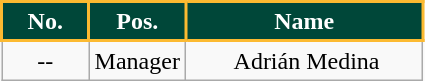<table class="wikitable" style="text-align: center;">
<tr>
<th style="background:#004739; color:#FFFFFF; border:2px solid #FCBA31; width: 50px;">No.</th>
<th style="background:#004739; color:#FFFFFF; border:2px solid #FCBA31; width: 50px;">Pos.</th>
<th style="background:#004739; color:#FFFFFF; border:2px solid #FCBA31; width: 150px;">Name</th>
</tr>
<tr>
<td>--</td>
<td>Manager</td>
<td> Adrián Medina</td>
</tr>
</table>
